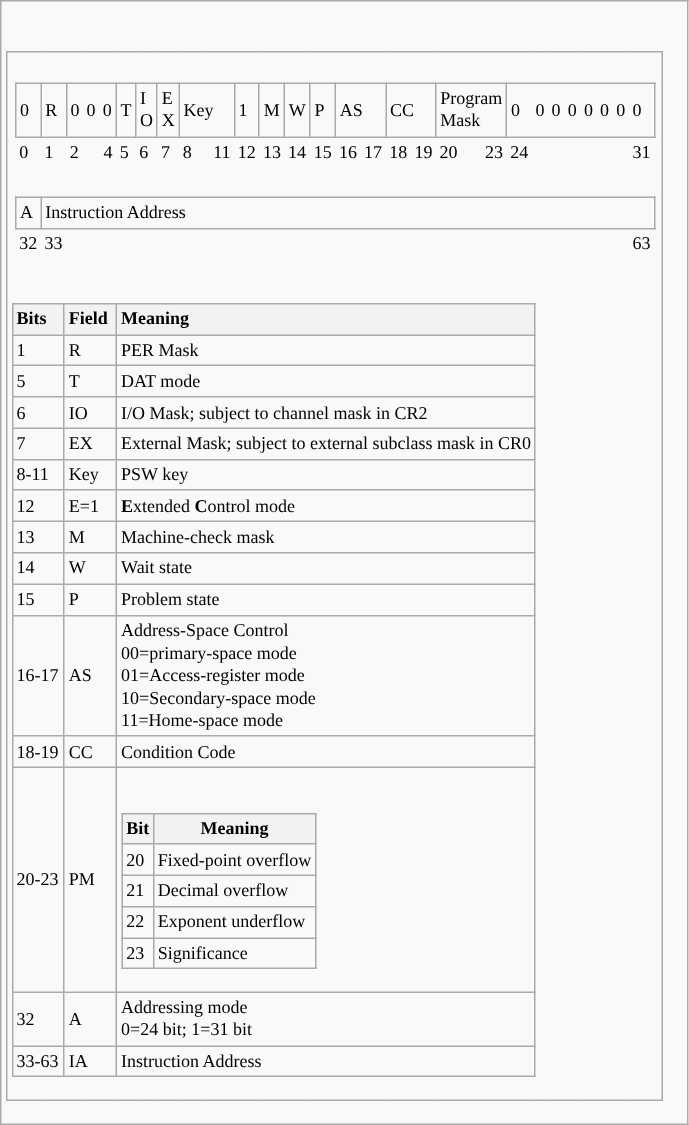<table class="wikitable">
<tr>
<td style="border-style: none;"><br><table class="wikitable" style="font-size:75%">
<tr>
<td colspan=34 style="border-style: none;"><br></td>
</tr>
<tr>
<td style="width:.5%; text-align:left;  border-style: none none none none;"></td>
<td>0</td>
<td>R</td>
<td style="border-style: solid none solid solid">0</td>
<td style="border-style: solid none solid">0</td>
<td style="border-style: solid solid solid none">0</td>
<td>T</td>
<td>I<br>O</td>
<td>E<br>X</td>
<td colspan=4>Key</td>
<td>1</td>
<td>M</td>
<td>W</td>
<td>P</td>
<td colspan=2>AS</td>
<td colspan=2>CC</td>
<td colspan=4>Program<br>Mask</td>
<td style="border-style: solid none solid solid;">0</td>
<td style="border-style: solid none solid;">0</td>
<td style="border-style: solid none solid;">0</td>
<td style="border-style: solid none solid;">0</td>
<td style="border-style: solid none solid;">0</td>
<td style="border-style: solid none solid;">0</td>
<td style="border-style: solid none solid;">0</td>
<td style="border-style: solid solid solid none;">0</td>
<td style="width:.5%; text-align:left;  border-style: none none none none;"></td>
</tr>
<tr>
<td style="width:.5%; text-align:left;  border-style: none none none none;"></td>
<td style="width:1%; text-align:left;  border-style: none none none none;">0</td>
<td style="width:1%; text-align:left;  border-style: none none none none;">1</td>
<td style="width:1%; text-align:left;  border-style: none none none none;">2</td>
<td style="width:1%; text-align:left;  border-style: none none none none;"></td>
<td style="width:1%; text-align:right; border-style: none none none none;">4</td>
<td style="width:1%; text-align:left;  border-style: none none none none;">5</td>
<td style="width:1%; text-align:left;  border-style: none none none none;">6</td>
<td style="width:1%; text-align:left;  border-style: none none none none;">7</td>
<td style="width:1%; text-align:left;  border-style: none none none none;">8</td>
<td style="width:1%; text-align:left;  border-style: none none none none;"></td>
<td style="width:1%; text-align:left;  border-style: none none none none;"></td>
<td style="width:1%; text-align:right; border-style: none none none none;">11</td>
<td style="width:1%; text-align:left;  border-style: none none none none;">12</td>
<td style="width:1%; text-align:left;  border-style: none none none none;">13</td>
<td style="width:1%; text-align:left;  border-style: none none none none;">14</td>
<td style="width:1%; text-align:left;  border-style: none none none none;">15</td>
<td style="width:1%; text-align:left;  border-style: none none none none;">16</td>
<td style="width:1%; text-align:right; border-style: none none none none;">17</td>
<td style="width:1%; text-align:left;  border-style: none none none none;">18</td>
<td style="width:1%; text-align:right; border-style: none none none none;">19</td>
<td style="width:1%; text-align:left;  border-style: none none none none;">20</td>
<td style="width:1%; text-align:left;  border-style: none none none none;"></td>
<td style="width:1%; text-align:left;  border-style: none none none none;"></td>
<td style="width:1%; text-align:right; border-style: none none none none;">23</td>
<td style="width:1%; text-align:left;  border-style: none none none none;">24</td>
<td style="width:1%; text-align:left;  border-style: none none none none;"></td>
<td style="width:1%; text-align:left;  border-style: none none none none;"></td>
<td style="width:1%; text-align:left;  border-style: none none none none;"></td>
<td style="width:1%; text-align:left;  border-style: none none none none;"></td>
<td style="width:1%; text-align:left;  border-style: none none none none;"></td>
<td style="width:1%; text-align:left;  border-style: none none none none;"></td>
<td style="width:1%; text-align:right; border-style: none none none none;'">31</td>
<td style="width:.5%; text-align:left; border-style: none none none none;"></td>
</tr>
<tr>
<td style="border-style:none;"><br></td>
</tr>
<tr>
<td style="width:.5%; text-align:left;  border-style: none none none none;"></td>
<td>A</td>
<td colspan=31>Instruction Address</td>
</tr>
<tr>
<td style="width:.5%; text-align:left; border-style: none none none none;"></td>
<td style="width:1%;  text-align:left;  border-style: none  none  none  none;">32</td>
<td style="width:1%;  text-align:left;  border-style: none  none  none  none;">33</td>
<td style="width:1%;  text-align:left;  border-style: none  none  none  none;"></td>
<td style="width:1%;  text-align:left;  border-style: none  none  none  none;"></td>
<td style="width:1%;  text-align:left;  border-style: none  none  none  none;"></td>
<td style="width:1%;  text-align:left;  border-style: none  none  none  none;"></td>
<td style="width:1%;  text-align:left;  border-style: none  none  none  none;"></td>
<td style="width:1%;  text-align:left;  border-style: none  none  none  none;"></td>
<td style="width:1%;  text-align:left;  border-style: none  none  none  none;"></td>
<td style="width:1%;  text-align:left;  border-style: none  none  none  none;"></td>
<td style="width:1%;  text-align:left;  border-style: none  none  none  none;"></td>
<td style="width:1%;  text-align:left;  border-style: none  none  none  none;"></td>
<td style="width:1%;  text-align:left;  border-style: none  none  none  none;"></td>
<td style="width:1%;  text-align:left;  border-style: none  none  none  none;"></td>
<td style="width:1%;  text-align:left;  border-style: none  none  none  none;"></td>
<td style="width:1%;  text-align:left;  border-style: none  none  none  none;"></td>
<td style="width:1%;  text-align:left;  border-style: none  none  none  none;"></td>
<td style="width:1%;  text-align:left;  border-style: none  none  none  none;"></td>
<td style="width:1%;  text-align:left;  border-style: none  none  none  none;"></td>
<td style="width:1%;  text-align:left;  border-style: none  none  none  none;"></td>
<td style="width:1%;  text-align:left;  border-style: none  none  none  none;"></td>
<td style="width:1%;  text-align:left;  border-style: none  none  none  none;"></td>
<td style="width:1%;  text-align:left;  border-style: none  none  none  none;"></td>
<td style="width:1%;  text-align:left;  border-style: none  none  none  none;"></td>
<td style="width:1%;  text-align:left;  border-style: none  none  none  none;"></td>
<td style="width:1%;  text-align:left;  border-style: none  none  none  none;"></td>
<td style="width:1%;  text-align:left;  border-style: none  none  none  none;"></td>
<td style="width:1%;  text-align:left;  border-style: none  none  none  none;"></td>
<td style="width:1%;  text-align:left;  border-style: none  none  none  none;"></td>
<td style="width:1%;  text-align:left;  border-style: none  none  none  none;"></td>
<td style="width:1%;  text-align:left;  border-style: none  none  none  none;"></td>
<td style="width:1%;  text-align:right; border-style: none  none  none  none;'">63</td>
<td style="width:.5%; text-align:left;  border-style: none  none  none  none;"></td>
</tr>
<tr>
<td colspan="34" style="border-style: none;"><br><table class="wikitable mw-collapsible autocollapse">
<tr>
<th style="width:10%; text-align:left;">Bits</th>
<th style="width:10%; text-align:left;">Field</th>
<th style="width:80%; text-align:left;">Meaning</th>
</tr>
<tr>
<td>1</td>
<td>R</td>
<td>PER Mask</td>
</tr>
<tr>
<td>5</td>
<td>T</td>
<td>DAT mode</td>
</tr>
<tr>
<td>6</td>
<td>IO</td>
<td>I/O Mask; subject to channel mask in CR2</td>
</tr>
<tr>
<td>7</td>
<td>EX</td>
<td>External Mask; subject to external subclass mask in CR0</td>
</tr>
<tr>
<td>8-11</td>
<td>Key</td>
<td>PSW key</td>
</tr>
<tr>
<td>12</td>
<td>E=1</td>
<td><strong>E</strong>xtended <strong>C</strong>ontrol mode</td>
</tr>
<tr>
<td>13</td>
<td>M</td>
<td>Machine-check mask</td>
</tr>
<tr>
<td>14</td>
<td>W</td>
<td>Wait state</td>
</tr>
<tr>
<td>15</td>
<td>P</td>
<td>Problem state</td>
</tr>
<tr>
<td>16-17</td>
<td>AS</td>
<td>Address-Space Control<br>00=primary-space mode<br>01=Access-register mode<br>10=Secondary-space mode<br>11=Home-space mode</td>
</tr>
<tr>
<td>18-19</td>
<td>CC</td>
<td>Condition Code</td>
</tr>
<tr>
<td>20-23</td>
<td>PM</td>
<td><br><table class="wikitable mw-collapsible autocollapse">
<tr>
<th>Bit</th>
<th>Meaning</th>
</tr>
<tr>
<td>20</td>
<td>Fixed-point overflow</td>
</tr>
<tr>
<td>21</td>
<td>Decimal overflow</td>
</tr>
<tr>
<td>22</td>
<td>Exponent underflow</td>
</tr>
<tr>
<td>23</td>
<td>Significance</td>
</tr>
</table>
</td>
</tr>
<tr>
<td>32</td>
<td>A</td>
<td>Addressing mode<br>0=24 bit; 1=31 bit</td>
</tr>
<tr>
<td>33-63</td>
<td>IA</td>
<td>Instruction Address</td>
</tr>
</table>
</td>
</tr>
</table>
</td>
</tr>
</table>
